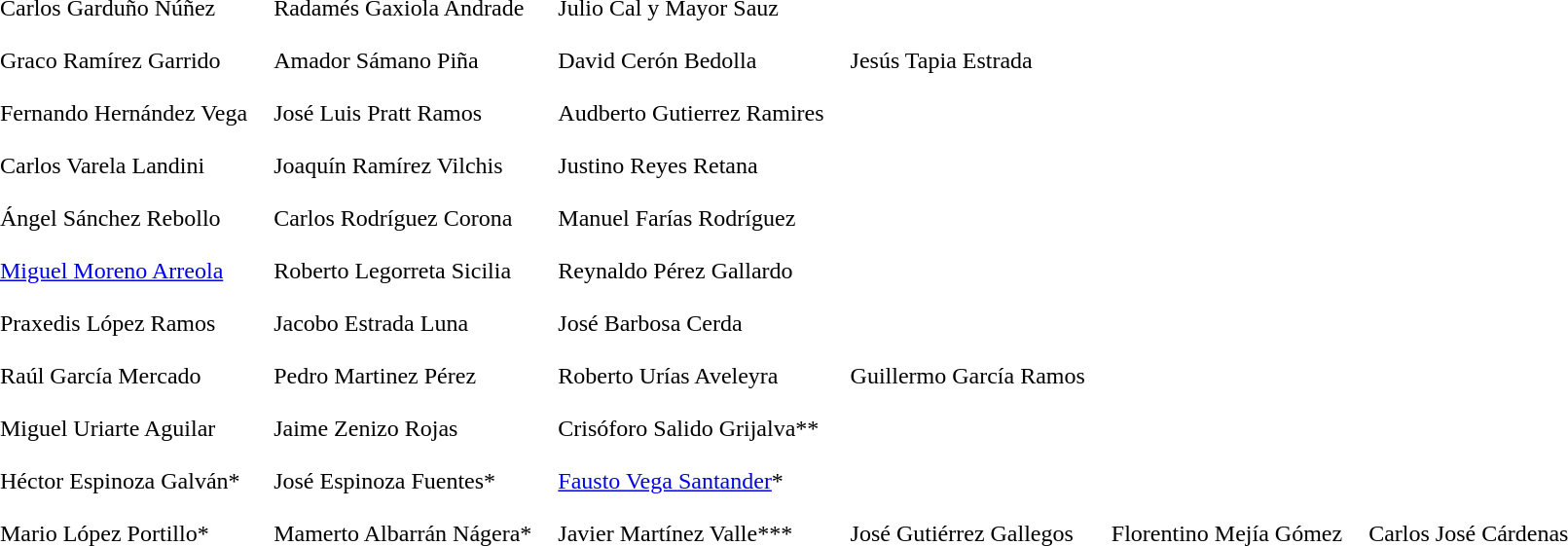<table cellpadding=8>
<tr>
<td></td>
</tr>
<tr valign=top>
<td>Carlos Garduño Núñez</td>
<td>Radamés Gaxiola Andrade</td>
<td>Julio Cal y Mayor Sauz</td>
</tr>
<tr valign=top>
<td>Graco Ramírez Garrido</td>
<td>Amador Sámano Piña</td>
<td>David Cerón Bedolla</td>
<td>Jesús Tapia Estrada</td>
</tr>
<tr valign=top>
<td>Fernando Hernández Vega</td>
<td>José Luis Pratt Ramos</td>
<td>Audberto Gutierrez Ramires</td>
</tr>
<tr valign=top>
<td>Carlos Varela Landini</td>
<td>Joaquín Ramírez Vilchis</td>
<td>Justino Reyes Retana</td>
</tr>
<tr valign=top>
<td>Ángel Sánchez Rebollo</td>
<td>Carlos Rodríguez Corona</td>
<td>Manuel Farías Rodríguez</td>
</tr>
<tr valign=top>
<td><a href='#'>Miguel Moreno Arreola</a></td>
<td>Roberto Legorreta Sicilia</td>
<td>Reynaldo Pérez Gallardo</td>
</tr>
<tr valign=top>
<td>Praxedis López Ramos</td>
<td>Jacobo Estrada Luna</td>
<td>José Barbosa Cerda</td>
</tr>
<tr valign=top>
<td>Raúl García Mercado</td>
<td>Pedro Martinez Pérez</td>
<td>Roberto Urías Aveleyra</td>
<td>Guillermo García Ramos</td>
</tr>
<tr valign=top>
<td>Miguel Uriarte Aguilar</td>
<td>Jaime Zenizo Rojas</td>
<td>Crisóforo Salido Grijalva**</td>
</tr>
<tr valign=top>
<td>Héctor Espinoza Galván*</td>
<td>José Espinoza Fuentes*</td>
<td><a href='#'>Fausto Vega Santander</a>*</td>
</tr>
<tr valign=top>
<td>Mario López Portillo*</td>
<td>Mamerto Albarrán Nágera*</td>
<td>Javier Martínez Valle***</td>
<td>José Gutiérrez Gallegos</td>
<td>Florentino Mejía Gómez</td>
<td>Carlos José Cárdenas</td>
</tr>
<tr>
</tr>
</table>
